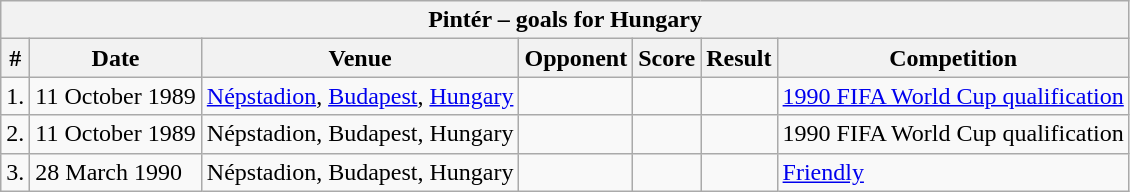<table class="wikitable">
<tr>
<th colspan="7"><strong>Pintér – goals for Hungary</strong></th>
</tr>
<tr>
<th>#</th>
<th>Date</th>
<th>Venue</th>
<th>Opponent</th>
<th>Score</th>
<th>Result</th>
<th>Competition</th>
</tr>
<tr>
<td align=center>1.</td>
<td>11 October 1989</td>
<td><a href='#'>Népstadion</a>, <a href='#'>Budapest</a>, <a href='#'>Hungary</a></td>
<td></td>
<td></td>
<td></td>
<td><a href='#'>1990 FIFA World Cup qualification</a></td>
</tr>
<tr>
<td align=center>2.</td>
<td>11 October 1989</td>
<td>Népstadion, Budapest, Hungary</td>
<td></td>
<td></td>
<td></td>
<td>1990 FIFA World Cup qualification</td>
</tr>
<tr>
<td align=center>3.</td>
<td>28 March 1990</td>
<td>Népstadion, Budapest, Hungary</td>
<td></td>
<td></td>
<td></td>
<td><a href='#'>Friendly</a></td>
</tr>
</table>
